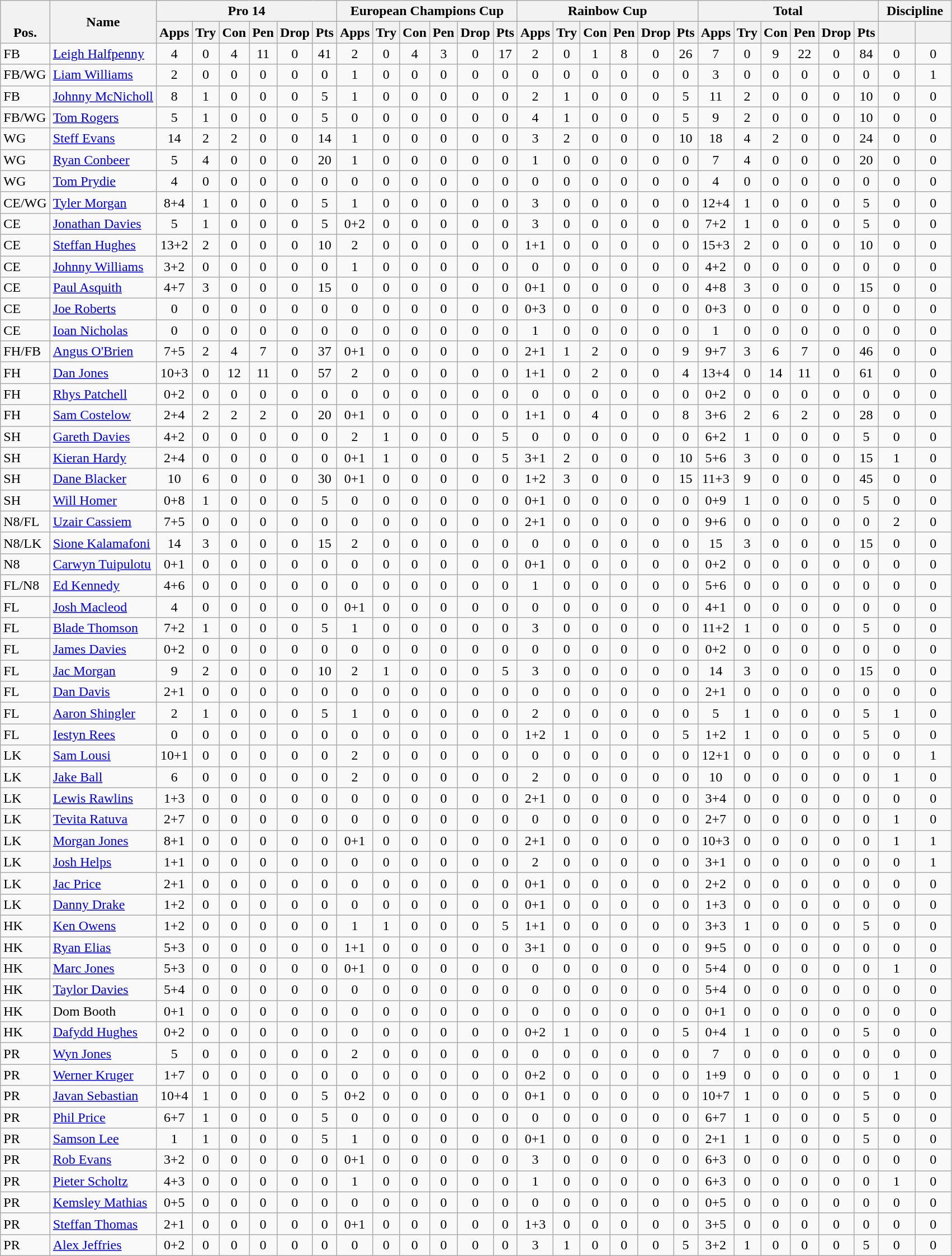<table class="wikitable" style="text-align:center">
<tr>
<th rowspan="2" style="vertical-align:bottom">Pos.</th>
<th rowspan="2">Name</th>
<th colspan="6" style="width:100px">Pro 14</th>
<th colspan="6" style="width:100px">European Champions Cup</th>
<th colspan="6" style="width:100px">Rainbow Cup</th>
<th colspan="6" style="width:100px">Total</th>
<th colspan="2" style="width:80px">Discipline</th>
</tr>
<tr>
<th width="10">Apps</th>
<th width="10">Try</th>
<th width="10">Con</th>
<th width="10">Pen</th>
<th width="10">Drop</th>
<th width="10">Pts</th>
<th width="10">Apps</th>
<th width="10">Try</th>
<th width="10">Con</th>
<th width="10">Pen</th>
<th width="10">Drop</th>
<th width="10">Pts</th>
<th width="10">Apps</th>
<th width="10">Try</th>
<th width="10">Con</th>
<th width="10">Pen</th>
<th width="10">Drop</th>
<th width="10">Pts</th>
<th width="10">Apps</th>
<th width="10">Try</th>
<th width="10">Con</th>
<th width="10">Pen</th>
<th width="10">Drop</th>
<th width="10">Pts</th>
<th></th>
<th></th>
</tr>
<tr>
<td align="left">FB</td>
<td align="left"> <a href='#'>Leigh Halfpenny</a></td>
<td>4</td>
<td>0</td>
<td>4</td>
<td>11</td>
<td>0</td>
<td>41</td>
<td>2</td>
<td>0</td>
<td>4</td>
<td>3</td>
<td>0</td>
<td>17</td>
<td>2</td>
<td>0</td>
<td>1</td>
<td>8</td>
<td>0</td>
<td>26</td>
<td>7</td>
<td>0</td>
<td>9</td>
<td>22</td>
<td>0</td>
<td>84</td>
<td>0</td>
<td>0</td>
</tr>
<tr>
<td align="left">FB/WG</td>
<td align="left"> <a href='#'>Liam Williams</a></td>
<td>2</td>
<td>0</td>
<td>0</td>
<td>0</td>
<td>0</td>
<td>0</td>
<td>1</td>
<td>0</td>
<td>0</td>
<td>0</td>
<td>0</td>
<td>0</td>
<td>0</td>
<td>0</td>
<td>0</td>
<td>0</td>
<td>0</td>
<td>0</td>
<td>3</td>
<td>0</td>
<td>0</td>
<td>0</td>
<td>0</td>
<td>0</td>
<td>0</td>
<td>1</td>
</tr>
<tr>
<td align="left">FB</td>
<td align="left"> <a href='#'>Johnny McNicholl</a></td>
<td>8</td>
<td>1</td>
<td>0</td>
<td>0</td>
<td>0</td>
<td>5</td>
<td>1</td>
<td>0</td>
<td>0</td>
<td>0</td>
<td>0</td>
<td>0</td>
<td>2</td>
<td>1</td>
<td>0</td>
<td>0</td>
<td>0</td>
<td>5</td>
<td>11</td>
<td>2</td>
<td>0</td>
<td>0</td>
<td>0</td>
<td>10</td>
<td>0</td>
<td>0</td>
</tr>
<tr>
<td align="left">FB/WG</td>
<td align="left"> <a href='#'>Tom Rogers</a></td>
<td>5</td>
<td>1</td>
<td>0</td>
<td>0</td>
<td>0</td>
<td>5</td>
<td>0</td>
<td>0</td>
<td>0</td>
<td>0</td>
<td>0</td>
<td>0</td>
<td>4</td>
<td>1</td>
<td>0</td>
<td>0</td>
<td>0</td>
<td>5</td>
<td>9</td>
<td>2</td>
<td>0</td>
<td>0</td>
<td>0</td>
<td>10</td>
<td>0</td>
<td>0</td>
</tr>
<tr>
<td align="left">WG</td>
<td align="left"> <a href='#'>Steff Evans</a></td>
<td>14</td>
<td>2</td>
<td>2</td>
<td>0</td>
<td>0</td>
<td>14</td>
<td>1</td>
<td>0</td>
<td>0</td>
<td>0</td>
<td>0</td>
<td>0</td>
<td>3</td>
<td>2</td>
<td>0</td>
<td>0</td>
<td>0</td>
<td>10</td>
<td>18</td>
<td>4</td>
<td>2</td>
<td>0</td>
<td>0</td>
<td>24</td>
<td>0</td>
<td>0</td>
</tr>
<tr>
<td align="left">WG</td>
<td align="left"> <a href='#'>Ryan Conbeer</a></td>
<td>5</td>
<td>4</td>
<td>0</td>
<td>0</td>
<td>0</td>
<td>20</td>
<td>1</td>
<td>0</td>
<td>0</td>
<td>0</td>
<td>0</td>
<td>0</td>
<td>1</td>
<td>0</td>
<td>0</td>
<td>0</td>
<td>0</td>
<td>0</td>
<td>7</td>
<td>4</td>
<td>0</td>
<td>0</td>
<td>0</td>
<td>20</td>
<td>0</td>
<td>0</td>
</tr>
<tr>
<td align="left">WG</td>
<td align="left"> <a href='#'>Tom Prydie</a></td>
<td>4</td>
<td>0</td>
<td>0</td>
<td>0</td>
<td>0</td>
<td>0</td>
<td>0</td>
<td>0</td>
<td>0</td>
<td>0</td>
<td>0</td>
<td>0</td>
<td>0</td>
<td>0</td>
<td>0</td>
<td>0</td>
<td>0</td>
<td>0</td>
<td>4</td>
<td>0</td>
<td>0</td>
<td>0</td>
<td>0</td>
<td>0</td>
<td>0</td>
<td>0</td>
</tr>
<tr>
<td align="left">CE/WG</td>
<td align="left"> <a href='#'>Tyler Morgan</a></td>
<td>8+4</td>
<td>1</td>
<td>0</td>
<td>0</td>
<td>0</td>
<td>5</td>
<td>1</td>
<td>0</td>
<td>0</td>
<td>0</td>
<td>0</td>
<td>0</td>
<td>3</td>
<td>0</td>
<td>0</td>
<td>0</td>
<td>0</td>
<td>0</td>
<td>12+4</td>
<td>1</td>
<td>0</td>
<td>0</td>
<td>0</td>
<td>5</td>
<td>0</td>
<td>0</td>
</tr>
<tr>
<td align="left">CE</td>
<td align="left"> <a href='#'>Jonathan Davies</a></td>
<td>5</td>
<td>1</td>
<td>0</td>
<td>0</td>
<td>0</td>
<td>5</td>
<td>0+2</td>
<td>0</td>
<td>0</td>
<td>0</td>
<td>0</td>
<td>0</td>
<td>3</td>
<td>0</td>
<td>0</td>
<td>0</td>
<td>0</td>
<td>0</td>
<td>7+2</td>
<td>1</td>
<td>0</td>
<td>0</td>
<td>0</td>
<td>5</td>
<td>0</td>
<td>0</td>
</tr>
<tr>
<td align="left">CE</td>
<td align="left"> <a href='#'>Steffan Hughes</a></td>
<td>13+2</td>
<td>2</td>
<td>0</td>
<td>0</td>
<td>0</td>
<td>10</td>
<td>2</td>
<td>0</td>
<td>0</td>
<td>0</td>
<td>0</td>
<td>0</td>
<td>1+1</td>
<td>0</td>
<td>0</td>
<td>0</td>
<td>0</td>
<td>0</td>
<td>15+3</td>
<td>2</td>
<td>0</td>
<td>0</td>
<td>0</td>
<td>10</td>
<td>0</td>
<td>0</td>
</tr>
<tr>
<td align="left">CE</td>
<td align="left"> <a href='#'>Johnny Williams</a></td>
<td>3+2</td>
<td>0</td>
<td>0</td>
<td>0</td>
<td>0</td>
<td>0</td>
<td>1</td>
<td>0</td>
<td>0</td>
<td>0</td>
<td>0</td>
<td>0</td>
<td>0</td>
<td>0</td>
<td>0</td>
<td>0</td>
<td>0</td>
<td>0</td>
<td>4+2</td>
<td>0</td>
<td>0</td>
<td>0</td>
<td>0</td>
<td>0</td>
<td>0</td>
<td>0</td>
</tr>
<tr>
<td align="left">CE</td>
<td align="left"> <a href='#'>Paul Asquith</a></td>
<td>4+7</td>
<td>3</td>
<td>0</td>
<td>0</td>
<td>0</td>
<td>15</td>
<td>0</td>
<td>0</td>
<td>0</td>
<td>0</td>
<td>0</td>
<td>0</td>
<td>0+1</td>
<td>0</td>
<td>0</td>
<td>0</td>
<td>0</td>
<td>0</td>
<td>4+8</td>
<td>3</td>
<td>0</td>
<td>0</td>
<td>0</td>
<td>15</td>
<td>0</td>
<td>0</td>
</tr>
<tr>
<td align="left">CE</td>
<td align="left"> <a href='#'>Joe Roberts</a></td>
<td>0</td>
<td>0</td>
<td>0</td>
<td>0</td>
<td>0</td>
<td>0</td>
<td>0</td>
<td>0</td>
<td>0</td>
<td>0</td>
<td>0</td>
<td>0</td>
<td>0+3</td>
<td>0</td>
<td>0</td>
<td>0</td>
<td>0</td>
<td>0</td>
<td>0+3</td>
<td>0</td>
<td>0</td>
<td>0</td>
<td>0</td>
<td>0</td>
<td>0</td>
<td>0</td>
</tr>
<tr>
<td align="left">CE</td>
<td align="left"> <a href='#'>Ioan Nicholas</a></td>
<td>0</td>
<td>0</td>
<td>0</td>
<td>0</td>
<td>0</td>
<td>0</td>
<td>0</td>
<td>0</td>
<td>0</td>
<td>0</td>
<td>0</td>
<td>0</td>
<td>1</td>
<td>0</td>
<td>0</td>
<td>0</td>
<td>0</td>
<td>0</td>
<td>1</td>
<td>0</td>
<td>0</td>
<td>0</td>
<td>0</td>
<td>0</td>
<td>0</td>
<td>0</td>
</tr>
<tr>
<td align="left">FH/FB</td>
<td align="left"> <a href='#'>Angus O'Brien</a></td>
<td>7+5</td>
<td>2</td>
<td>4</td>
<td>7</td>
<td>0</td>
<td>37</td>
<td>0+1</td>
<td>0</td>
<td>0</td>
<td>0</td>
<td>0</td>
<td>0</td>
<td>2+1</td>
<td>1</td>
<td>2</td>
<td>0</td>
<td>0</td>
<td>9</td>
<td>9+7</td>
<td>3</td>
<td>6</td>
<td>7</td>
<td>0</td>
<td>46</td>
<td>0</td>
<td>0</td>
</tr>
<tr>
<td align="left">FH</td>
<td align="left"> <a href='#'>Dan Jones</a></td>
<td>10+3</td>
<td>0</td>
<td>12</td>
<td>11</td>
<td>0</td>
<td>57</td>
<td>2</td>
<td>0</td>
<td>0</td>
<td>0</td>
<td>0</td>
<td>0</td>
<td>1+1</td>
<td>0</td>
<td>2</td>
<td>0</td>
<td>0</td>
<td>4</td>
<td>13+4</td>
<td>0</td>
<td>14</td>
<td>11</td>
<td>0</td>
<td>61</td>
<td>0</td>
<td>0</td>
</tr>
<tr>
<td align="left">FH</td>
<td align="left"> <a href='#'>Rhys Patchell</a></td>
<td>0+2</td>
<td>0</td>
<td>0</td>
<td>0</td>
<td>0</td>
<td>0</td>
<td>0</td>
<td>0</td>
<td>0</td>
<td>0</td>
<td>0</td>
<td>0</td>
<td>0</td>
<td>0</td>
<td>0</td>
<td>0</td>
<td>0</td>
<td>0</td>
<td>0+2</td>
<td>0</td>
<td>0</td>
<td>0</td>
<td>0</td>
<td>0</td>
<td>0</td>
<td>0</td>
</tr>
<tr>
<td align="left">FH</td>
<td align="left"> <a href='#'>Sam Costelow</a></td>
<td>2+4</td>
<td>2</td>
<td>2</td>
<td>2</td>
<td>0</td>
<td>20</td>
<td>0+1</td>
<td>0</td>
<td>0</td>
<td>0</td>
<td>0</td>
<td>0</td>
<td>1+1</td>
<td>0</td>
<td>4</td>
<td>0</td>
<td>0</td>
<td>8</td>
<td>3+6</td>
<td>2</td>
<td>6</td>
<td>2</td>
<td>0</td>
<td>28</td>
<td>0</td>
<td>0</td>
</tr>
<tr>
<td align="left">SH</td>
<td align="left"> <a href='#'>Gareth Davies</a></td>
<td>4+2</td>
<td>0</td>
<td>0</td>
<td>0</td>
<td>0</td>
<td>0</td>
<td>2</td>
<td>1</td>
<td>0</td>
<td>0</td>
<td>0</td>
<td>5</td>
<td>0</td>
<td>0</td>
<td>0</td>
<td>0</td>
<td>0</td>
<td>0</td>
<td>6+2</td>
<td>1</td>
<td>0</td>
<td>0</td>
<td>0</td>
<td>5</td>
<td>0</td>
<td>0</td>
</tr>
<tr>
<td align="left">SH</td>
<td align="left"> <a href='#'>Kieran Hardy</a></td>
<td>2+4</td>
<td>0</td>
<td>0</td>
<td>0</td>
<td>0</td>
<td>0</td>
<td>0+1</td>
<td>1</td>
<td>0</td>
<td>0</td>
<td>0</td>
<td>5</td>
<td>3+1</td>
<td>2</td>
<td>0</td>
<td>0</td>
<td>0</td>
<td>10</td>
<td>5+6</td>
<td>3</td>
<td>0</td>
<td>0</td>
<td>0</td>
<td>15</td>
<td>1</td>
<td>0</td>
</tr>
<tr>
<td align="left">SH</td>
<td align="left"> <a href='#'>Dane Blacker</a></td>
<td>10</td>
<td>6</td>
<td>0</td>
<td>0</td>
<td>0</td>
<td>30</td>
<td>0+1</td>
<td>0</td>
<td>0</td>
<td>0</td>
<td>0</td>
<td>0</td>
<td>1+2</td>
<td>3</td>
<td>0</td>
<td>0</td>
<td>0</td>
<td>15</td>
<td>11+3</td>
<td>9</td>
<td>0</td>
<td>0</td>
<td>0</td>
<td>45</td>
<td>0</td>
<td>0</td>
</tr>
<tr>
<td align="left">SH</td>
<td align="left"> <a href='#'>Will Homer</a></td>
<td>0+8</td>
<td>1</td>
<td>0</td>
<td>0</td>
<td>0</td>
<td>5</td>
<td>0</td>
<td>0</td>
<td>0</td>
<td>0</td>
<td>0</td>
<td>0</td>
<td>0+1</td>
<td>0</td>
<td>0</td>
<td>0</td>
<td>0</td>
<td>0</td>
<td>0+9</td>
<td>1</td>
<td>0</td>
<td>0</td>
<td>0</td>
<td>5</td>
<td>0</td>
<td>0</td>
</tr>
<tr>
<td align="left">N8/FL</td>
<td align="left"> <a href='#'>Uzair Cassiem</a></td>
<td>7+5</td>
<td>0</td>
<td>0</td>
<td>0</td>
<td>0</td>
<td>0</td>
<td>0</td>
<td>0</td>
<td>0</td>
<td>0</td>
<td>0</td>
<td>0</td>
<td>2+1</td>
<td>0</td>
<td>0</td>
<td>0</td>
<td>0</td>
<td>0</td>
<td>9+6</td>
<td>0</td>
<td>0</td>
<td>0</td>
<td>0</td>
<td>0</td>
<td>2</td>
<td>0</td>
</tr>
<tr>
<td align="left">N8/LK</td>
<td align="left"> <a href='#'>Sione Kalamafoni</a></td>
<td>14</td>
<td>3</td>
<td>0</td>
<td>0</td>
<td>0</td>
<td>15</td>
<td>2</td>
<td>0</td>
<td>0</td>
<td>0</td>
<td>0</td>
<td>0</td>
<td>0</td>
<td>0</td>
<td>0</td>
<td>0</td>
<td>0</td>
<td>0</td>
<td>15</td>
<td>3</td>
<td>0</td>
<td>0</td>
<td>0</td>
<td>15</td>
<td>0</td>
<td>0</td>
</tr>
<tr>
<td align="left">N8</td>
<td align="left"> <a href='#'>Carwyn Tuipulotu</a></td>
<td>0+1</td>
<td>0</td>
<td>0</td>
<td>0</td>
<td>0</td>
<td>0</td>
<td>0</td>
<td>0</td>
<td>0</td>
<td>0</td>
<td>0</td>
<td>0</td>
<td>0+1</td>
<td>0</td>
<td>0</td>
<td>0</td>
<td>0</td>
<td>0</td>
<td>0+2</td>
<td>0</td>
<td>0</td>
<td>0</td>
<td>0</td>
<td>0</td>
<td>0</td>
<td>0</td>
</tr>
<tr>
<td align="left">FL/N8</td>
<td align="left"> <a href='#'>Ed Kennedy</a></td>
<td>4+6</td>
<td>0</td>
<td>0</td>
<td>0</td>
<td>0</td>
<td>0</td>
<td>0</td>
<td>0</td>
<td>0</td>
<td>0</td>
<td>0</td>
<td>0</td>
<td>1</td>
<td>0</td>
<td>0</td>
<td>0</td>
<td>0</td>
<td>0</td>
<td>5+6</td>
<td>0</td>
<td>0</td>
<td>0</td>
<td>0</td>
<td>0</td>
<td>0</td>
<td>0</td>
</tr>
<tr>
<td align="left">FL</td>
<td align="left"> <a href='#'>Josh Macleod</a></td>
<td>4</td>
<td>0</td>
<td>0</td>
<td>0</td>
<td>0</td>
<td>0</td>
<td>0+1</td>
<td>0</td>
<td>0</td>
<td>0</td>
<td>0</td>
<td>0</td>
<td>0</td>
<td>0</td>
<td>0</td>
<td>0</td>
<td>0</td>
<td>0</td>
<td>4+1</td>
<td>0</td>
<td>0</td>
<td>0</td>
<td>0</td>
<td>0</td>
<td>0</td>
<td>0</td>
</tr>
<tr>
<td align="left">FL</td>
<td align="left"> <a href='#'>Blade Thomson</a></td>
<td>7+2</td>
<td>1</td>
<td>0</td>
<td>0</td>
<td>0</td>
<td>5</td>
<td>1</td>
<td>0</td>
<td>0</td>
<td>0</td>
<td>0</td>
<td>0</td>
<td>3</td>
<td>0</td>
<td>0</td>
<td>0</td>
<td>0</td>
<td>0</td>
<td>11+2</td>
<td>1</td>
<td>0</td>
<td>0</td>
<td>0</td>
<td>5</td>
<td>0</td>
<td>0</td>
</tr>
<tr>
<td align="left">FL</td>
<td align="left"> <a href='#'>James Davies</a></td>
<td>0+2</td>
<td>0</td>
<td>0</td>
<td>0</td>
<td>0</td>
<td>0</td>
<td>0</td>
<td>0</td>
<td>0</td>
<td>0</td>
<td>0</td>
<td>0</td>
<td>0</td>
<td>0</td>
<td>0</td>
<td>0</td>
<td>0</td>
<td>0</td>
<td>0+2</td>
<td>0</td>
<td>0</td>
<td>0</td>
<td>0</td>
<td>0</td>
<td>0</td>
<td>0</td>
</tr>
<tr>
<td align="left">FL</td>
<td align="left"> <a href='#'>Jac Morgan</a></td>
<td>9</td>
<td>2</td>
<td>0</td>
<td>0</td>
<td>0</td>
<td>10</td>
<td>2</td>
<td>1</td>
<td>0</td>
<td>0</td>
<td>0</td>
<td>5</td>
<td>3</td>
<td>0</td>
<td>0</td>
<td>0</td>
<td>0</td>
<td>0</td>
<td>14</td>
<td>3</td>
<td>0</td>
<td>0</td>
<td>0</td>
<td>15</td>
<td>0</td>
<td>0</td>
</tr>
<tr>
<td align="left">FL</td>
<td align="left"> <a href='#'>Dan Davis</a></td>
<td>2+1</td>
<td>0</td>
<td>0</td>
<td>0</td>
<td>0</td>
<td>0</td>
<td>0</td>
<td>0</td>
<td>0</td>
<td>0</td>
<td>0</td>
<td>0</td>
<td>0</td>
<td>0</td>
<td>0</td>
<td>0</td>
<td>0</td>
<td>0</td>
<td>2+1</td>
<td>0</td>
<td>0</td>
<td>0</td>
<td>0</td>
<td>0</td>
<td>0</td>
<td>0</td>
</tr>
<tr>
<td align="left">FL</td>
<td align="left"> <a href='#'>Aaron Shingler</a></td>
<td>2</td>
<td>1</td>
<td>0</td>
<td>0</td>
<td>0</td>
<td>5</td>
<td>1</td>
<td>0</td>
<td>0</td>
<td>0</td>
<td>0</td>
<td>0</td>
<td>2</td>
<td>0</td>
<td>0</td>
<td>0</td>
<td>0</td>
<td>0</td>
<td>5</td>
<td>1</td>
<td>0</td>
<td>0</td>
<td>0</td>
<td>5</td>
<td>1</td>
<td>0</td>
</tr>
<tr>
<td align="left">FL</td>
<td align="left"> <a href='#'>Iestyn Rees</a></td>
<td>0</td>
<td>0</td>
<td>0</td>
<td>0</td>
<td>0</td>
<td>0</td>
<td>0</td>
<td>0</td>
<td>0</td>
<td>0</td>
<td>0</td>
<td>0</td>
<td>1+2</td>
<td>1</td>
<td>0</td>
<td>0</td>
<td>0</td>
<td>5</td>
<td>1+2</td>
<td>1</td>
<td>0</td>
<td>0</td>
<td>0</td>
<td>5</td>
<td>0</td>
<td>0</td>
</tr>
<tr>
<td align="left">LK</td>
<td align="left"> <a href='#'>Sam Lousi</a></td>
<td>10+1</td>
<td>0</td>
<td>0</td>
<td>0</td>
<td>0</td>
<td>0</td>
<td>2</td>
<td>0</td>
<td>0</td>
<td>0</td>
<td>0</td>
<td>0</td>
<td>0</td>
<td>0</td>
<td>0</td>
<td>0</td>
<td>0</td>
<td>0</td>
<td>12+1</td>
<td>0</td>
<td>0</td>
<td>0</td>
<td>0</td>
<td>0</td>
<td>0</td>
<td>1</td>
</tr>
<tr>
<td align="left">LK</td>
<td align="left"> <a href='#'>Jake Ball</a></td>
<td>6</td>
<td>0</td>
<td>0</td>
<td>0</td>
<td>0</td>
<td>0</td>
<td>2</td>
<td>0</td>
<td>0</td>
<td>0</td>
<td>0</td>
<td>0</td>
<td>2</td>
<td>0</td>
<td>0</td>
<td>0</td>
<td>0</td>
<td>0</td>
<td>10</td>
<td>0</td>
<td>0</td>
<td>0</td>
<td>0</td>
<td>0</td>
<td>1</td>
<td>0</td>
</tr>
<tr>
<td align="left">LK</td>
<td align="left"> <a href='#'>Lewis Rawlins</a></td>
<td>1+3</td>
<td>0</td>
<td>0</td>
<td>0</td>
<td>0</td>
<td>0</td>
<td>0</td>
<td>0</td>
<td>0</td>
<td>0</td>
<td>0</td>
<td>0</td>
<td>2+1</td>
<td>0</td>
<td>0</td>
<td>0</td>
<td>0</td>
<td>0</td>
<td>3+4</td>
<td>0</td>
<td>0</td>
<td>0</td>
<td>0</td>
<td>0</td>
<td>0</td>
<td>0</td>
</tr>
<tr>
<td align="left">LK</td>
<td align="left"> <a href='#'>Tevita Ratuva</a></td>
<td>2+7</td>
<td>0</td>
<td>0</td>
<td>0</td>
<td>0</td>
<td>0</td>
<td>0</td>
<td>0</td>
<td>0</td>
<td>0</td>
<td>0</td>
<td>0</td>
<td>0</td>
<td>0</td>
<td>0</td>
<td>0</td>
<td>0</td>
<td>0</td>
<td>2+7</td>
<td>0</td>
<td>0</td>
<td>0</td>
<td>0</td>
<td>0</td>
<td>1</td>
<td>0</td>
</tr>
<tr>
<td align="left">LK</td>
<td align="left"> <a href='#'>Morgan Jones</a></td>
<td>8+1</td>
<td>0</td>
<td>0</td>
<td>0</td>
<td>0</td>
<td>0</td>
<td>0+1</td>
<td>0</td>
<td>0</td>
<td>0</td>
<td>0</td>
<td>0</td>
<td>2+1</td>
<td>0</td>
<td>0</td>
<td>0</td>
<td>0</td>
<td>0</td>
<td>10+3</td>
<td>0</td>
<td>0</td>
<td>0</td>
<td>0</td>
<td>0</td>
<td>1</td>
<td>1</td>
</tr>
<tr>
<td align="left">LK</td>
<td align="left"> <a href='#'>Josh Helps</a></td>
<td>1+1</td>
<td>0</td>
<td>0</td>
<td>0</td>
<td>0</td>
<td>0</td>
<td>0</td>
<td>0</td>
<td>0</td>
<td>0</td>
<td>0</td>
<td>0</td>
<td>2</td>
<td>0</td>
<td>0</td>
<td>0</td>
<td>0</td>
<td>0</td>
<td>3+1</td>
<td>0</td>
<td>0</td>
<td>0</td>
<td>0</td>
<td>0</td>
<td>0</td>
<td>1</td>
</tr>
<tr>
<td align="left">LK</td>
<td align="left"> <a href='#'>Jac Price</a></td>
<td>2+1</td>
<td>0</td>
<td>0</td>
<td>0</td>
<td>0</td>
<td>0</td>
<td>0</td>
<td>0</td>
<td>0</td>
<td>0</td>
<td>0</td>
<td>0</td>
<td>0+1</td>
<td>0</td>
<td>0</td>
<td>0</td>
<td>0</td>
<td>0</td>
<td>2+2</td>
<td>0</td>
<td>0</td>
<td>0</td>
<td>0</td>
<td>0</td>
<td>0</td>
<td>0</td>
</tr>
<tr>
<td align="left">LK</td>
<td align="left"> <a href='#'>Danny Drake</a></td>
<td>1+2</td>
<td>0</td>
<td>0</td>
<td>0</td>
<td>0</td>
<td>0</td>
<td>0</td>
<td>0</td>
<td>0</td>
<td>0</td>
<td>0</td>
<td>0</td>
<td>0+1</td>
<td>0</td>
<td>0</td>
<td>0</td>
<td>0</td>
<td>0</td>
<td>1+3</td>
<td>0</td>
<td>0</td>
<td>0</td>
<td>0</td>
<td>0</td>
<td>0</td>
<td>0</td>
</tr>
<tr>
<td align="left">HK</td>
<td align="left"> <a href='#'>Ken Owens</a></td>
<td>1+2</td>
<td>0</td>
<td>0</td>
<td>0</td>
<td>0</td>
<td>0</td>
<td>1</td>
<td>1</td>
<td>0</td>
<td>0</td>
<td>0</td>
<td>5</td>
<td>1+1</td>
<td>0</td>
<td>0</td>
<td>0</td>
<td>0</td>
<td>0</td>
<td>3+3</td>
<td>1</td>
<td>0</td>
<td>0</td>
<td>0</td>
<td>5</td>
<td>0</td>
<td>0</td>
</tr>
<tr>
<td align="left">HK</td>
<td align="left"> <a href='#'>Ryan Elias</a></td>
<td>5+3</td>
<td>0</td>
<td>0</td>
<td>0</td>
<td>0</td>
<td>0</td>
<td>1+1</td>
<td>0</td>
<td>0</td>
<td>0</td>
<td>0</td>
<td>0</td>
<td>3+1</td>
<td>0</td>
<td>0</td>
<td>0</td>
<td>0</td>
<td>0</td>
<td>9+5</td>
<td>0</td>
<td>0</td>
<td>0</td>
<td>0</td>
<td>0</td>
<td>0</td>
<td>0</td>
</tr>
<tr>
<td align="left">HK</td>
<td align="left"> <a href='#'>Marc Jones</a></td>
<td>5+3</td>
<td>0</td>
<td>0</td>
<td>0</td>
<td>0</td>
<td>0</td>
<td>0+1</td>
<td>0</td>
<td>0</td>
<td>0</td>
<td>0</td>
<td>0</td>
<td>0</td>
<td>0</td>
<td>0</td>
<td>0</td>
<td>0</td>
<td>0</td>
<td>5+4</td>
<td>0</td>
<td>0</td>
<td>0</td>
<td>0</td>
<td>0</td>
<td>1</td>
<td>0</td>
</tr>
<tr>
<td align="left">HK</td>
<td align="left"> <a href='#'>Taylor Davies</a></td>
<td>5+4</td>
<td>0</td>
<td>0</td>
<td>0</td>
<td>0</td>
<td>0</td>
<td>0</td>
<td>0</td>
<td>0</td>
<td>0</td>
<td>0</td>
<td>0</td>
<td>0</td>
<td>0</td>
<td>0</td>
<td>0</td>
<td>0</td>
<td>0</td>
<td>5+4</td>
<td>0</td>
<td>0</td>
<td>0</td>
<td>0</td>
<td>0</td>
<td>0</td>
<td>0</td>
</tr>
<tr>
<td align="left">HK</td>
<td align="left"> Dom Booth</td>
<td>0+1</td>
<td>0</td>
<td>0</td>
<td>0</td>
<td>0</td>
<td>0</td>
<td>0</td>
<td>0</td>
<td>0</td>
<td>0</td>
<td>0</td>
<td>0</td>
<td>0</td>
<td>0</td>
<td>0</td>
<td>0</td>
<td>0</td>
<td>0</td>
<td>0+1</td>
<td>0</td>
<td>0</td>
<td>0</td>
<td>0</td>
<td>0</td>
<td>0</td>
<td>0</td>
</tr>
<tr>
<td align="left">HK</td>
<td align="left"> <a href='#'>Dafydd Hughes</a></td>
<td>0+2</td>
<td>0</td>
<td>0</td>
<td>0</td>
<td>0</td>
<td>0</td>
<td>0</td>
<td>0</td>
<td>0</td>
<td>0</td>
<td>0</td>
<td>0</td>
<td>0+2</td>
<td>1</td>
<td>0</td>
<td>0</td>
<td>0</td>
<td>5</td>
<td>0+4</td>
<td>1</td>
<td>0</td>
<td>0</td>
<td>0</td>
<td>5</td>
<td>0</td>
<td>0</td>
</tr>
<tr>
<td align="left">PR</td>
<td align="left"> <a href='#'>Wyn Jones</a></td>
<td>5</td>
<td>0</td>
<td>0</td>
<td>0</td>
<td>0</td>
<td>0</td>
<td>2</td>
<td>0</td>
<td>0</td>
<td>0</td>
<td>0</td>
<td>0</td>
<td>0</td>
<td>0</td>
<td>0</td>
<td>0</td>
<td>0</td>
<td>0</td>
<td>7</td>
<td>0</td>
<td>0</td>
<td>0</td>
<td>0</td>
<td>0</td>
<td>0</td>
<td>0</td>
</tr>
<tr>
<td align="left">PR</td>
<td align="left"> <a href='#'>Werner Kruger</a></td>
<td>1+7</td>
<td>0</td>
<td>0</td>
<td>0</td>
<td>0</td>
<td>0</td>
<td>0</td>
<td>0</td>
<td>0</td>
<td>0</td>
<td>0</td>
<td>0</td>
<td>0+2</td>
<td>0</td>
<td>0</td>
<td>0</td>
<td>0</td>
<td>0</td>
<td>1+9</td>
<td>0</td>
<td>0</td>
<td>0</td>
<td>0</td>
<td>0</td>
<td>1</td>
<td>0</td>
</tr>
<tr>
<td align="left">PR</td>
<td align="left"> <a href='#'>Javan Sebastian</a></td>
<td>10+4</td>
<td>1</td>
<td>0</td>
<td>0</td>
<td>0</td>
<td>5</td>
<td>0+2</td>
<td>0</td>
<td>0</td>
<td>0</td>
<td>0</td>
<td>0</td>
<td>0+1</td>
<td>0</td>
<td>0</td>
<td>0</td>
<td>0</td>
<td>0</td>
<td>10+7</td>
<td>1</td>
<td>0</td>
<td>0</td>
<td>0</td>
<td>5</td>
<td>0</td>
<td>0</td>
</tr>
<tr>
<td align="left">PR</td>
<td align="left"> <a href='#'>Phil Price</a></td>
<td>6+7</td>
<td>1</td>
<td>0</td>
<td>0</td>
<td>0</td>
<td>5</td>
<td>0</td>
<td>0</td>
<td>0</td>
<td>0</td>
<td>0</td>
<td>0</td>
<td>0</td>
<td>0</td>
<td>0</td>
<td>0</td>
<td>0</td>
<td>0</td>
<td>6+7</td>
<td>1</td>
<td>0</td>
<td>0</td>
<td>0</td>
<td>5</td>
<td>0</td>
<td>0</td>
</tr>
<tr>
<td align="left">PR</td>
<td align="left"> <a href='#'>Samson Lee</a></td>
<td>1</td>
<td>1</td>
<td>0</td>
<td>0</td>
<td>0</td>
<td>5</td>
<td>1</td>
<td>0</td>
<td>0</td>
<td>0</td>
<td>0</td>
<td>0</td>
<td>0+1</td>
<td>0</td>
<td>0</td>
<td>0</td>
<td>0</td>
<td>0</td>
<td>2+1</td>
<td>1</td>
<td>0</td>
<td>0</td>
<td>0</td>
<td>5</td>
<td>0</td>
<td>0</td>
</tr>
<tr>
<td align="left">PR</td>
<td align="left"> <a href='#'>Rob Evans</a></td>
<td>3+2</td>
<td>0</td>
<td>0</td>
<td>0</td>
<td>0</td>
<td>0</td>
<td>0+1</td>
<td>0</td>
<td>0</td>
<td>0</td>
<td>0</td>
<td>0</td>
<td>3</td>
<td>0</td>
<td>0</td>
<td>0</td>
<td>0</td>
<td>0</td>
<td>6+3</td>
<td>0</td>
<td>0</td>
<td>0</td>
<td>0</td>
<td>0</td>
<td>0</td>
<td>0</td>
</tr>
<tr>
<td align="left">PR</td>
<td align="left"> <a href='#'>Pieter Scholtz</a></td>
<td>4+3</td>
<td>0</td>
<td>0</td>
<td>0</td>
<td>0</td>
<td>0</td>
<td>1</td>
<td>0</td>
<td>0</td>
<td>0</td>
<td>0</td>
<td>0</td>
<td>1</td>
<td>0</td>
<td>0</td>
<td>0</td>
<td>0</td>
<td>0</td>
<td>6+3</td>
<td>0</td>
<td>0</td>
<td>0</td>
<td>0</td>
<td>0</td>
<td>1</td>
<td>0</td>
</tr>
<tr>
<td align="left">PR</td>
<td align="left"> <a href='#'>Kemsley Mathias</a></td>
<td>0+5</td>
<td>0</td>
<td>0</td>
<td>0</td>
<td>0</td>
<td>0</td>
<td>0</td>
<td>0</td>
<td>0</td>
<td>0</td>
<td>0</td>
<td>0</td>
<td>0</td>
<td>0</td>
<td>0</td>
<td>0</td>
<td>0</td>
<td>0</td>
<td>0+5</td>
<td>0</td>
<td>0</td>
<td>0</td>
<td>0</td>
<td>0</td>
<td>0</td>
<td>0</td>
</tr>
<tr>
<td align="left">PR</td>
<td align="left"> <a href='#'>Steffan Thomas</a></td>
<td>2+1</td>
<td>0</td>
<td>0</td>
<td>0</td>
<td>0</td>
<td>0</td>
<td>0+1</td>
<td>0</td>
<td>0</td>
<td>0</td>
<td>0</td>
<td>0</td>
<td>1+3</td>
<td>0</td>
<td>0</td>
<td>0</td>
<td>0</td>
<td>0</td>
<td>3+5</td>
<td>0</td>
<td>0</td>
<td>0</td>
<td>0</td>
<td>0</td>
<td>0</td>
<td>0</td>
</tr>
<tr>
<td align="left">PR</td>
<td align="left"> <a href='#'>Alex Jeffries</a></td>
<td>0+2</td>
<td>0</td>
<td>0</td>
<td>0</td>
<td>0</td>
<td>0</td>
<td>0</td>
<td>0</td>
<td>0</td>
<td>0</td>
<td>0</td>
<td>0</td>
<td>3</td>
<td>1</td>
<td>0</td>
<td>0</td>
<td>0</td>
<td>5</td>
<td>3+2</td>
<td>1</td>
<td>0</td>
<td>0</td>
<td>0</td>
<td>5</td>
<td>0</td>
<td>0</td>
</tr>
</table>
